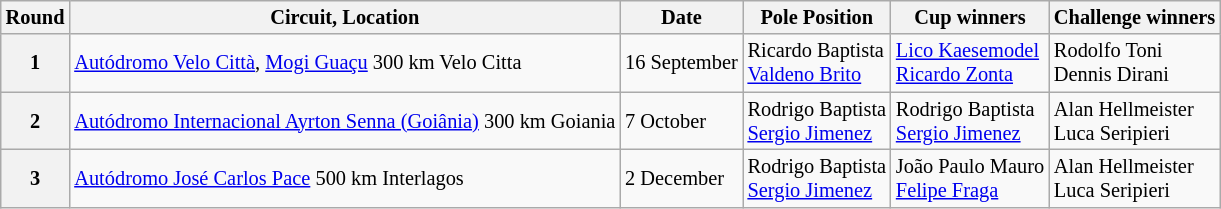<table class="wikitable" style="font-size: 85%;">
<tr>
<th>Round</th>
<th>Circuit, Location</th>
<th>Date</th>
<th>Pole Position</th>
<th>Cup winners</th>
<th>Challenge winners</th>
</tr>
<tr>
<th>1</th>
<td> <a href='#'>Autódromo Velo Città</a>, <a href='#'>Mogi Guaçu</a> 300 km  Velo Citta</td>
<td>16 September</td>
<td> Ricardo Baptista<br> <a href='#'>Valdeno Brito</a></td>
<td> <a href='#'>Lico Kaesemodel</a><br> <a href='#'>Ricardo Zonta</a></td>
<td> Rodolfo Toni<br> Dennis Dirani</td>
</tr>
<tr>
<th>2</th>
<td> <a href='#'>Autódromo Internacional Ayrton Senna (Goiânia)</a> 300 km Goiania</td>
<td>7 October</td>
<td> Rodrigo Baptista<br> <a href='#'>Sergio Jimenez</a></td>
<td> Rodrigo Baptista<br> <a href='#'>Sergio Jimenez</a></td>
<td> Alan Hellmeister<br> Luca Seripieri</td>
</tr>
<tr>
<th>3</th>
<td> <a href='#'>Autódromo José Carlos Pace</a> 500 km Interlagos</td>
<td>2 December</td>
<td> Rodrigo Baptista<br> <a href='#'>Sergio Jimenez</a></td>
<td> João Paulo Mauro<br> <a href='#'>Felipe Fraga</a></td>
<td> Alan Hellmeister<br> Luca Seripieri</td>
</tr>
</table>
